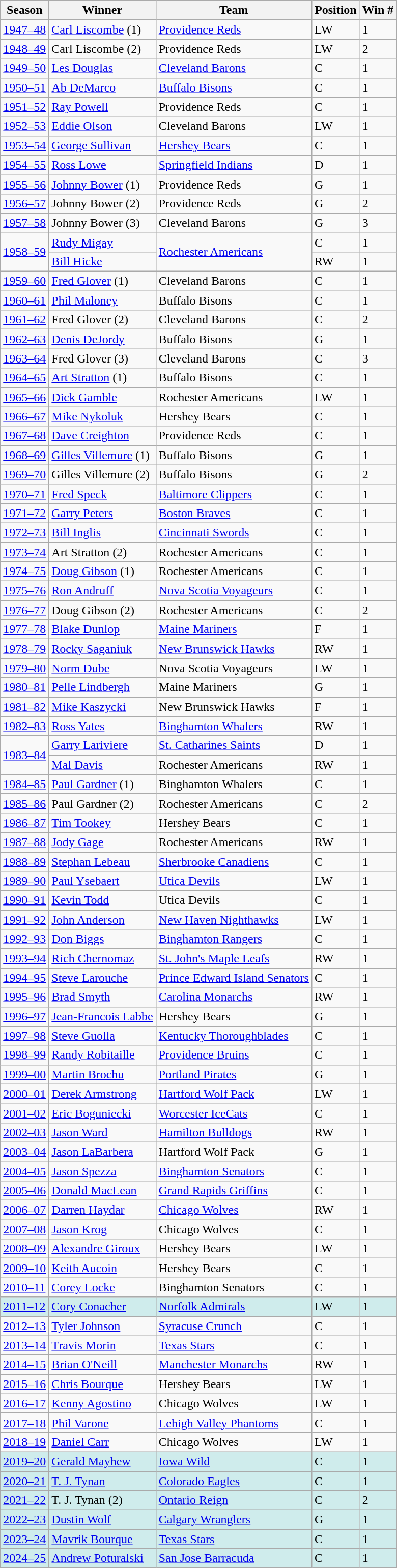<table class="wikitable sortable">
<tr>
<th>Season</th>
<th>Winner</th>
<th>Team</th>
<th>Position</th>
<th>Win #</th>
</tr>
<tr>
<td><a href='#'>1947–48</a></td>
<td><a href='#'>Carl Liscombe</a> (1)</td>
<td><a href='#'>Providence Reds</a></td>
<td>LW</td>
<td>1</td>
</tr>
<tr>
<td><a href='#'>1948–49</a></td>
<td>Carl Liscombe (2)</td>
<td>Providence Reds</td>
<td>LW</td>
<td>2</td>
</tr>
<tr>
<td><a href='#'>1949–50</a></td>
<td><a href='#'>Les Douglas</a></td>
<td><a href='#'>Cleveland Barons</a></td>
<td>C</td>
<td>1</td>
</tr>
<tr>
<td><a href='#'>1950–51</a></td>
<td><a href='#'>Ab DeMarco</a></td>
<td><a href='#'>Buffalo Bisons</a></td>
<td>C</td>
<td>1</td>
</tr>
<tr>
<td><a href='#'>1951–52</a></td>
<td><a href='#'>Ray Powell</a></td>
<td>Providence Reds</td>
<td>C</td>
<td>1</td>
</tr>
<tr>
<td><a href='#'>1952–53</a></td>
<td><a href='#'>Eddie Olson</a></td>
<td>Cleveland Barons</td>
<td>LW</td>
<td>1</td>
</tr>
<tr>
<td><a href='#'>1953–54</a></td>
<td><a href='#'>George Sullivan</a></td>
<td><a href='#'>Hershey Bears</a></td>
<td>C</td>
<td>1</td>
</tr>
<tr>
<td><a href='#'>1954–55</a></td>
<td><a href='#'>Ross Lowe</a></td>
<td><a href='#'>Springfield Indians</a></td>
<td>D</td>
<td>1</td>
</tr>
<tr>
<td><a href='#'>1955–56</a></td>
<td><a href='#'>Johnny Bower</a> (1)</td>
<td>Providence Reds</td>
<td>G</td>
<td>1</td>
</tr>
<tr>
<td><a href='#'>1956–57</a></td>
<td>Johnny Bower (2)</td>
<td>Providence Reds</td>
<td>G</td>
<td>2</td>
</tr>
<tr>
<td><a href='#'>1957–58</a></td>
<td>Johnny Bower (3)</td>
<td>Cleveland Barons</td>
<td>G</td>
<td>3</td>
</tr>
<tr>
<td rowspan=2><a href='#'>1958–59</a></td>
<td><a href='#'>Rudy Migay</a></td>
<td rowspan=2><a href='#'>Rochester Americans</a></td>
<td>C</td>
<td>1</td>
</tr>
<tr>
<td><a href='#'>Bill Hicke</a></td>
<td>RW</td>
<td>1</td>
</tr>
<tr>
<td><a href='#'>1959–60</a></td>
<td><a href='#'>Fred Glover</a> (1)</td>
<td>Cleveland Barons</td>
<td>C</td>
<td>1</td>
</tr>
<tr>
<td><a href='#'>1960–61</a></td>
<td><a href='#'>Phil Maloney</a></td>
<td>Buffalo Bisons</td>
<td>C</td>
<td>1</td>
</tr>
<tr>
<td><a href='#'>1961–62</a></td>
<td>Fred Glover (2)</td>
<td>Cleveland Barons</td>
<td>C</td>
<td>2</td>
</tr>
<tr>
<td><a href='#'>1962–63</a></td>
<td><a href='#'>Denis DeJordy</a></td>
<td>Buffalo Bisons</td>
<td>G</td>
<td>1</td>
</tr>
<tr>
<td><a href='#'>1963–64</a></td>
<td>Fred Glover (3)</td>
<td>Cleveland Barons</td>
<td>C</td>
<td>3</td>
</tr>
<tr>
<td><a href='#'>1964–65</a></td>
<td><a href='#'>Art Stratton</a> (1)</td>
<td>Buffalo Bisons</td>
<td>C</td>
<td>1</td>
</tr>
<tr>
<td><a href='#'>1965–66</a></td>
<td><a href='#'>Dick Gamble</a></td>
<td>Rochester Americans</td>
<td>LW</td>
<td>1</td>
</tr>
<tr>
<td><a href='#'>1966–67</a></td>
<td><a href='#'>Mike Nykoluk</a></td>
<td>Hershey Bears</td>
<td>C</td>
<td>1</td>
</tr>
<tr>
<td><a href='#'>1967–68</a></td>
<td><a href='#'>Dave Creighton</a></td>
<td>Providence Reds</td>
<td>C</td>
<td>1</td>
</tr>
<tr>
<td><a href='#'>1968–69</a></td>
<td><a href='#'>Gilles Villemure</a> (1)</td>
<td>Buffalo Bisons</td>
<td>G</td>
<td>1</td>
</tr>
<tr>
<td><a href='#'>1969–70</a></td>
<td>Gilles Villemure (2)</td>
<td>Buffalo Bisons</td>
<td>G</td>
<td>2</td>
</tr>
<tr>
<td><a href='#'>1970–71</a></td>
<td><a href='#'>Fred Speck</a></td>
<td><a href='#'>Baltimore Clippers</a></td>
<td>C</td>
<td>1</td>
</tr>
<tr>
<td><a href='#'>1971–72</a></td>
<td><a href='#'>Garry Peters</a></td>
<td><a href='#'>Boston Braves</a></td>
<td>C</td>
<td>1</td>
</tr>
<tr>
<td><a href='#'>1972–73</a></td>
<td><a href='#'>Bill Inglis</a></td>
<td><a href='#'>Cincinnati Swords</a></td>
<td>C</td>
<td>1</td>
</tr>
<tr>
<td><a href='#'>1973–74</a></td>
<td>Art Stratton (2)</td>
<td>Rochester Americans</td>
<td>C</td>
<td>1</td>
</tr>
<tr>
<td><a href='#'>1974–75</a></td>
<td><a href='#'>Doug Gibson</a> (1)</td>
<td>Rochester Americans</td>
<td>C</td>
<td>1</td>
</tr>
<tr>
<td><a href='#'>1975–76</a></td>
<td><a href='#'>Ron Andruff</a></td>
<td><a href='#'>Nova Scotia Voyageurs</a></td>
<td>C</td>
<td>1</td>
</tr>
<tr>
<td><a href='#'>1976–77</a></td>
<td>Doug Gibson (2)</td>
<td>Rochester Americans</td>
<td>C</td>
<td>2</td>
</tr>
<tr>
<td><a href='#'>1977–78</a></td>
<td><a href='#'>Blake Dunlop</a></td>
<td><a href='#'>Maine Mariners</a></td>
<td>F</td>
<td>1</td>
</tr>
<tr>
<td><a href='#'>1978–79</a></td>
<td><a href='#'>Rocky Saganiuk</a></td>
<td><a href='#'>New Brunswick Hawks</a></td>
<td>RW</td>
<td>1</td>
</tr>
<tr>
<td><a href='#'>1979–80</a></td>
<td><a href='#'>Norm Dube</a></td>
<td>Nova Scotia Voyageurs</td>
<td>LW</td>
<td>1</td>
</tr>
<tr>
<td><a href='#'>1980–81</a></td>
<td><a href='#'>Pelle Lindbergh</a></td>
<td>Maine Mariners</td>
<td>G</td>
<td>1</td>
</tr>
<tr>
<td><a href='#'>1981–82</a></td>
<td><a href='#'>Mike Kaszycki</a></td>
<td>New Brunswick Hawks</td>
<td>F</td>
<td>1</td>
</tr>
<tr>
<td><a href='#'>1982–83</a></td>
<td><a href='#'>Ross Yates</a></td>
<td><a href='#'>Binghamton Whalers</a></td>
<td>RW</td>
<td>1</td>
</tr>
<tr>
<td rowspan=2><a href='#'>1983–84</a></td>
<td><a href='#'>Garry Lariviere</a></td>
<td><a href='#'>St. Catharines Saints</a></td>
<td>D</td>
<td>1</td>
</tr>
<tr>
<td><a href='#'>Mal Davis</a></td>
<td>Rochester Americans</td>
<td>RW</td>
<td>1</td>
</tr>
<tr>
<td><a href='#'>1984–85</a></td>
<td><a href='#'>Paul Gardner</a> (1)</td>
<td>Binghamton Whalers</td>
<td>C</td>
<td>1</td>
</tr>
<tr>
<td><a href='#'>1985–86</a></td>
<td>Paul Gardner (2)</td>
<td>Rochester Americans</td>
<td>C</td>
<td>2</td>
</tr>
<tr>
<td><a href='#'>1986–87</a></td>
<td><a href='#'>Tim Tookey</a></td>
<td>Hershey Bears</td>
<td>C</td>
<td>1</td>
</tr>
<tr>
<td><a href='#'>1987–88</a></td>
<td><a href='#'>Jody Gage</a></td>
<td>Rochester Americans</td>
<td>RW</td>
<td>1</td>
</tr>
<tr>
<td><a href='#'>1988–89</a></td>
<td><a href='#'>Stephan Lebeau</a></td>
<td><a href='#'>Sherbrooke Canadiens</a></td>
<td>C</td>
<td>1</td>
</tr>
<tr>
<td><a href='#'>1989–90</a></td>
<td><a href='#'>Paul Ysebaert</a></td>
<td><a href='#'>Utica Devils</a></td>
<td>LW</td>
<td>1</td>
</tr>
<tr>
<td><a href='#'>1990–91</a></td>
<td><a href='#'>Kevin Todd</a></td>
<td>Utica Devils</td>
<td>C</td>
<td>1</td>
</tr>
<tr>
<td><a href='#'>1991–92</a></td>
<td><a href='#'>John Anderson</a></td>
<td><a href='#'>New Haven Nighthawks</a></td>
<td>LW</td>
<td>1</td>
</tr>
<tr>
<td><a href='#'>1992–93</a></td>
<td><a href='#'>Don Biggs</a></td>
<td><a href='#'>Binghamton Rangers</a></td>
<td>C</td>
<td>1</td>
</tr>
<tr>
<td><a href='#'>1993–94</a></td>
<td><a href='#'>Rich Chernomaz</a></td>
<td><a href='#'>St. John's Maple Leafs</a></td>
<td>RW</td>
<td>1</td>
</tr>
<tr>
<td><a href='#'>1994–95</a></td>
<td><a href='#'>Steve Larouche</a></td>
<td><a href='#'>Prince Edward Island Senators</a></td>
<td>C</td>
<td>1</td>
</tr>
<tr>
<td><a href='#'>1995–96</a></td>
<td><a href='#'>Brad Smyth</a></td>
<td><a href='#'>Carolina Monarchs</a></td>
<td>RW</td>
<td>1</td>
</tr>
<tr>
<td><a href='#'>1996–97</a></td>
<td><a href='#'>Jean-Francois Labbe</a></td>
<td>Hershey Bears</td>
<td>G</td>
<td>1</td>
</tr>
<tr>
<td><a href='#'>1997–98</a></td>
<td><a href='#'>Steve Guolla</a></td>
<td><a href='#'>Kentucky Thoroughblades</a></td>
<td>C</td>
<td>1</td>
</tr>
<tr>
<td><a href='#'>1998–99</a></td>
<td><a href='#'>Randy Robitaille</a></td>
<td><a href='#'>Providence Bruins</a></td>
<td>C</td>
<td>1</td>
</tr>
<tr>
<td><a href='#'>1999–00</a></td>
<td><a href='#'>Martin Brochu</a></td>
<td><a href='#'>Portland Pirates</a></td>
<td>G</td>
<td>1</td>
</tr>
<tr>
<td><a href='#'>2000–01</a></td>
<td><a href='#'>Derek Armstrong</a></td>
<td><a href='#'>Hartford Wolf Pack</a></td>
<td>LW</td>
<td>1</td>
</tr>
<tr>
<td><a href='#'>2001–02</a></td>
<td><a href='#'>Eric Boguniecki</a></td>
<td><a href='#'>Worcester IceCats</a></td>
<td>C</td>
<td>1</td>
</tr>
<tr>
<td><a href='#'>2002–03</a></td>
<td><a href='#'>Jason Ward</a></td>
<td><a href='#'>Hamilton Bulldogs</a></td>
<td>RW</td>
<td>1</td>
</tr>
<tr>
<td><a href='#'>2003–04</a></td>
<td><a href='#'>Jason LaBarbera</a></td>
<td>Hartford Wolf Pack</td>
<td>G</td>
<td>1</td>
</tr>
<tr>
<td><a href='#'>2004–05</a></td>
<td><a href='#'>Jason Spezza</a></td>
<td><a href='#'>Binghamton Senators</a></td>
<td>C</td>
<td>1</td>
</tr>
<tr>
<td><a href='#'>2005–06</a></td>
<td><a href='#'>Donald MacLean</a></td>
<td><a href='#'>Grand Rapids Griffins</a></td>
<td>C</td>
<td>1</td>
</tr>
<tr>
<td><a href='#'>2006–07</a></td>
<td><a href='#'>Darren Haydar</a></td>
<td><a href='#'>Chicago Wolves</a></td>
<td>RW</td>
<td>1</td>
</tr>
<tr>
<td><a href='#'>2007–08</a></td>
<td><a href='#'>Jason Krog</a></td>
<td>Chicago Wolves</td>
<td>C</td>
<td>1</td>
</tr>
<tr>
<td><a href='#'>2008–09</a></td>
<td><a href='#'>Alexandre Giroux</a></td>
<td>Hershey Bears</td>
<td>LW</td>
<td>1</td>
</tr>
<tr>
<td><a href='#'>2009–10</a></td>
<td><a href='#'>Keith Aucoin</a></td>
<td>Hershey Bears</td>
<td>C</td>
<td>1</td>
</tr>
<tr>
<td><a href='#'>2010–11</a></td>
<td><a href='#'>Corey Locke</a></td>
<td>Binghamton Senators</td>
<td>C</td>
<td>1</td>
</tr>
<tr bgcolor=#CFECEC>
<td><a href='#'>2011–12</a></td>
<td><a href='#'>Cory Conacher</a></td>
<td><a href='#'>Norfolk Admirals</a></td>
<td>LW</td>
<td>1</td>
</tr>
<tr>
<td><a href='#'>2012–13</a></td>
<td><a href='#'>Tyler Johnson</a></td>
<td><a href='#'>Syracuse Crunch</a></td>
<td>C</td>
<td>1</td>
</tr>
<tr>
<td><a href='#'>2013–14</a></td>
<td><a href='#'>Travis Morin</a></td>
<td><a href='#'>Texas Stars</a></td>
<td>C</td>
<td>1</td>
</tr>
<tr>
<td><a href='#'>2014–15</a></td>
<td><a href='#'>Brian O'Neill</a></td>
<td><a href='#'>Manchester Monarchs</a></td>
<td>RW</td>
<td>1</td>
</tr>
<tr>
<td><a href='#'>2015–16</a></td>
<td><a href='#'>Chris Bourque</a></td>
<td>Hershey Bears</td>
<td>LW</td>
<td>1</td>
</tr>
<tr>
<td><a href='#'>2016–17</a></td>
<td><a href='#'>Kenny Agostino</a></td>
<td>Chicago Wolves</td>
<td>LW</td>
<td>1</td>
</tr>
<tr bgcolor=>
<td><a href='#'>2017–18</a></td>
<td><a href='#'>Phil Varone</a></td>
<td><a href='#'>Lehigh Valley Phantoms</a></td>
<td>C</td>
<td>1</td>
</tr>
<tr>
<td><a href='#'>2018–19</a></td>
<td><a href='#'>Daniel Carr</a></td>
<td>Chicago Wolves</td>
<td>LW</td>
<td>1</td>
</tr>
<tr bgcolor=#CFECEC>
<td><a href='#'>2019–20</a></td>
<td><a href='#'>Gerald Mayhew</a></td>
<td><a href='#'>Iowa Wild</a></td>
<td>C</td>
<td>1</td>
</tr>
<tr bgcolor=#CFECEC>
<td><a href='#'>2020–21</a></td>
<td><a href='#'>T. J. Tynan</a></td>
<td><a href='#'>Colorado Eagles</a></td>
<td>C</td>
<td>1</td>
</tr>
<tr bgcolor=#CFECEC>
<td><a href='#'>2021–22</a></td>
<td>T. J. Tynan (2)</td>
<td><a href='#'>Ontario Reign</a></td>
<td>C</td>
<td>2</td>
</tr>
<tr bgcolor=#CFECEC>
<td><a href='#'>2022–23</a></td>
<td><a href='#'>Dustin Wolf</a></td>
<td><a href='#'>Calgary Wranglers</a></td>
<td>G</td>
<td>1</td>
</tr>
<tr bgcolor=#CFECEC>
<td><a href='#'>2023–24</a></td>
<td><a href='#'>Mavrik Bourque</a></td>
<td><a href='#'>Texas Stars</a></td>
<td>C</td>
<td>1</td>
</tr>
<tr bgcolor=#CFECEC>
<td><a href='#'>2024–25</a></td>
<td><a href='#'>Andrew Poturalski</a></td>
<td><a href='#'>San Jose Barracuda</a></td>
<td>C</td>
<td>1</td>
</tr>
</table>
